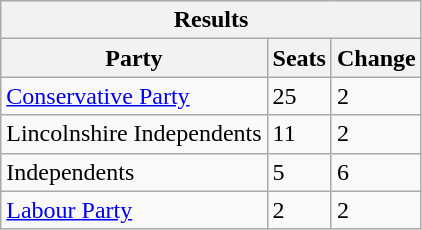<table class="wikitable">
<tr>
<th colspan="3">Results</th>
</tr>
<tr>
<th>Party</th>
<th>Seats</th>
<th>Change</th>
</tr>
<tr>
<td><a href='#'>Conservative Party</a></td>
<td>25</td>
<td> 2</td>
</tr>
<tr>
<td>Lincolnshire Independents</td>
<td>11</td>
<td> 2</td>
</tr>
<tr>
<td>Independents</td>
<td>5</td>
<td> 6</td>
</tr>
<tr>
<td><a href='#'>Labour Party</a></td>
<td>2</td>
<td> 2</td>
</tr>
</table>
